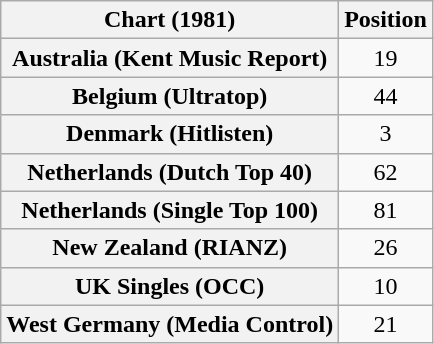<table class="wikitable sortable plainrowheaders" style="text-align:center">
<tr>
<th>Chart (1981)</th>
<th>Position</th>
</tr>
<tr>
<th scope="row">Australia (Kent Music Report)</th>
<td>19</td>
</tr>
<tr>
<th scope="row">Belgium (Ultratop)</th>
<td>44</td>
</tr>
<tr>
<th scope="row">Denmark (Hitlisten)</th>
<td>3</td>
</tr>
<tr>
<th scope="row">Netherlands (Dutch Top 40)</th>
<td>62</td>
</tr>
<tr>
<th scope="row">Netherlands (Single Top 100)</th>
<td>81</td>
</tr>
<tr>
<th scope="row">New Zealand (RIANZ)</th>
<td>26</td>
</tr>
<tr>
<th scope="row">UK Singles (OCC)</th>
<td>10</td>
</tr>
<tr>
<th scope="row">West Germany (Media Control)</th>
<td>21</td>
</tr>
</table>
